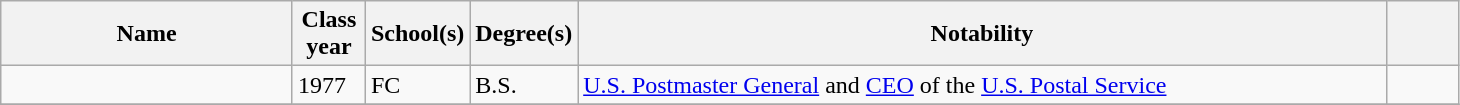<table class="wikitable sortable" style="width:77%">
<tr>
<th style="width:20%;">Name</th>
<th style="width:5%;">Class year</th>
<th style="width:5%;">School(s)</th>
<th style="width:5%;">Degree(s)</th>
<th style="width:*;" class="unsortable">Notability</th>
<th style="width:5%;" class="unsortable"></th>
</tr>
<tr>
<td></td>
<td>1977</td>
<td>FC</td>
<td>B.S.</td>
<td><a href='#'>U.S. Postmaster General</a> and <a href='#'>CEO</a> of the <a href='#'>U.S. Postal Service</a></td>
<td></td>
</tr>
<tr>
</tr>
</table>
